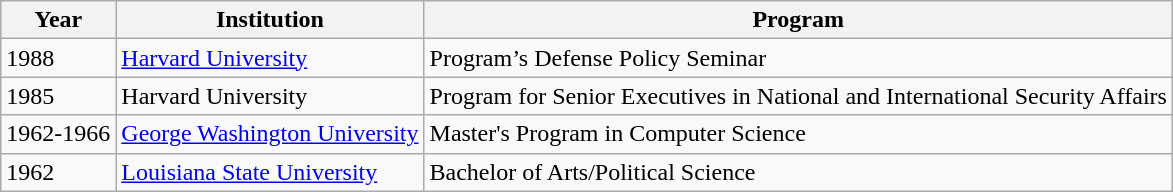<table class="wikitable">
<tr>
<th>Year</th>
<th>Institution</th>
<th>Program</th>
</tr>
<tr>
<td>1988</td>
<td><a href='#'>Harvard University</a></td>
<td>Program’s Defense Policy Seminar</td>
</tr>
<tr>
<td>1985</td>
<td>Harvard University</td>
<td>Program for Senior Executives in National and International Security Affairs</td>
</tr>
<tr>
<td>1962-1966</td>
<td><a href='#'>George Washington University</a></td>
<td>Master's Program in Computer Science</td>
</tr>
<tr>
<td>1962</td>
<td><a href='#'>Louisiana State University</a></td>
<td>Bachelor of Arts/Political Science</td>
</tr>
</table>
